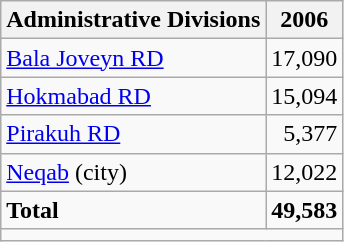<table class="wikitable">
<tr>
<th>Administrative Divisions</th>
<th>2006</th>
</tr>
<tr>
<td><a href='#'>Bala Joveyn RD</a></td>
<td style="text-align: right;">17,090</td>
</tr>
<tr>
<td><a href='#'>Hokmabad RD</a></td>
<td style="text-align: right;">15,094</td>
</tr>
<tr>
<td><a href='#'>Pirakuh RD</a></td>
<td style="text-align: right;">5,377</td>
</tr>
<tr>
<td><a href='#'>Neqab</a> (city)</td>
<td style="text-align: right;">12,022</td>
</tr>
<tr>
<td><strong>Total</strong></td>
<td style="text-align: right;"><strong>49,583</strong></td>
</tr>
<tr>
<td colspan=2></td>
</tr>
</table>
